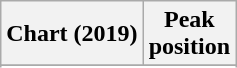<table class="wikitable plainrowheaders" style="text-align:center">
<tr>
<th scope="col">Chart (2019)</th>
<th scope="col">Peak<br>position</th>
</tr>
<tr>
</tr>
<tr>
</tr>
</table>
